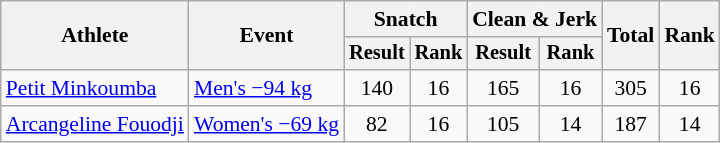<table class="wikitable" style="font-size:90%">
<tr>
<th rowspan="2">Athlete</th>
<th rowspan="2">Event</th>
<th colspan="2">Snatch</th>
<th colspan="2">Clean & Jerk</th>
<th rowspan="2">Total</th>
<th rowspan="2">Rank</th>
</tr>
<tr style="font-size:95%">
<th>Result</th>
<th>Rank</th>
<th>Result</th>
<th>Rank</th>
</tr>
<tr align=center>
<td align=left><a href='#'>Petit Minkoumba</a></td>
<td align=left><a href='#'>Men's −94 kg</a></td>
<td>140</td>
<td>16</td>
<td>165</td>
<td>16</td>
<td>305</td>
<td>16</td>
</tr>
<tr align=center>
<td align=left><a href='#'>Arcangeline Fouodji</a></td>
<td align=left><a href='#'>Women's −69 kg</a></td>
<td>82</td>
<td>16</td>
<td>105</td>
<td>14</td>
<td>187</td>
<td>14</td>
</tr>
</table>
